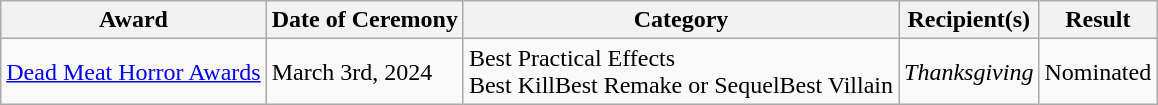<table class="wikitable sortable">
<tr>
<th>Award</th>
<th>Date of Ceremony</th>
<th>Category</th>
<th>Recipient(s)</th>
<th>Result</th>
</tr>
<tr>
<td><a href='#'>Dead Meat Horror Awards</a></td>
<td>March 3rd, 2024</td>
<td>Best Practical Effects<br>Best KillBest Remake or SequelBest Villain</td>
<td><em>Thanksgiving</em></td>
<td>Nominated</td>
</tr>
</table>
